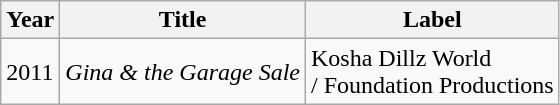<table class="wikitable plainrowheaders">
<tr>
<th>Year</th>
<th>Title</th>
<th>Label</th>
</tr>
<tr>
<td>2011</td>
<td><em>Gina & the Garage Sale</em></td>
<td>Kosha Dillz World <br> / Foundation Productions</td>
</tr>
</table>
